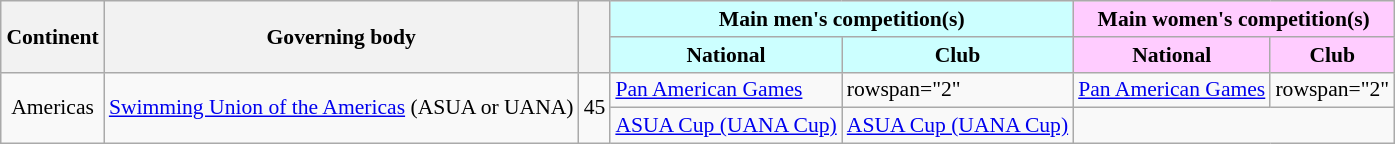<table class="wikitable" style="text-align: left; font-size: 90%; margin-left: 1em;">
<tr>
<th rowspan="2">Continent</th>
<th rowspan="2">Governing body</th>
<th rowspan="2"></th>
<th colspan="2" style="background-color: #ccffff;">Main men's competition(s)</th>
<th colspan="2" style="background-color: #ffccff;">Main women's competition(s)</th>
</tr>
<tr>
<th style="background-color: #ccffff;">National</th>
<th style="background-color: #ccffff;">Club</th>
<th style="background-color: #ffccff;">National</th>
<th style="background-color: #ffccff;">Club</th>
</tr>
<tr>
<td rowspan="2" style="text-align: center;">Americas</td>
<td rowspan="2"><a href='#'>Swimming Union of the Americas</a> (ASUA or UANA)</td>
<td rowspan="2" style="text-align: center;">45</td>
<td><a href='#'>Pan American Games</a></td>
<td>rowspan="2" </td>
<td><a href='#'>Pan American Games</a></td>
<td>rowspan="2" </td>
</tr>
<tr>
<td><a href='#'>ASUA Cup (UANA Cup)</a></td>
<td><a href='#'>ASUA Cup (UANA Cup)</a></td>
</tr>
</table>
